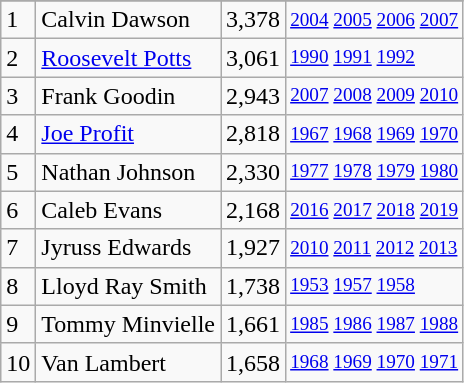<table class="wikitable">
<tr>
</tr>
<tr>
<td>1</td>
<td>Calvin Dawson</td>
<td>3,378</td>
<td style="font-size:80%;"><a href='#'>2004</a> <a href='#'>2005</a> <a href='#'>2006</a> <a href='#'>2007</a></td>
</tr>
<tr>
<td>2</td>
<td><a href='#'>Roosevelt Potts</a></td>
<td>3,061</td>
<td style="font-size:80%;"><a href='#'>1990</a> <a href='#'>1991</a> <a href='#'>1992</a></td>
</tr>
<tr>
<td>3</td>
<td>Frank Goodin</td>
<td>2,943</td>
<td style="font-size:80%;"><a href='#'>2007</a> <a href='#'>2008</a> <a href='#'>2009</a> <a href='#'>2010</a></td>
</tr>
<tr>
<td>4</td>
<td><a href='#'>Joe Profit</a></td>
<td>2,818</td>
<td style="font-size:80%;"><a href='#'>1967</a> <a href='#'>1968</a> <a href='#'>1969</a> <a href='#'>1970</a></td>
</tr>
<tr>
<td>5</td>
<td>Nathan Johnson</td>
<td>2,330</td>
<td style="font-size:80%;"><a href='#'>1977</a> <a href='#'>1978</a> <a href='#'>1979</a> <a href='#'>1980</a></td>
</tr>
<tr>
<td>6</td>
<td>Caleb Evans</td>
<td>2,168</td>
<td style="font-size:80%;"><a href='#'>2016</a> <a href='#'>2017</a> <a href='#'>2018</a> <a href='#'>2019</a></td>
</tr>
<tr>
<td>7</td>
<td>Jyruss Edwards</td>
<td>1,927</td>
<td style="font-size:80%;"><a href='#'>2010</a> <a href='#'>2011</a> <a href='#'>2012</a> <a href='#'>2013</a></td>
</tr>
<tr>
<td>8</td>
<td>Lloyd Ray Smith</td>
<td>1,738</td>
<td style="font-size:80%;"><a href='#'>1953</a> <a href='#'>1957</a> <a href='#'>1958</a></td>
</tr>
<tr>
<td>9</td>
<td>Tommy Minvielle</td>
<td>1,661</td>
<td style="font-size:80%;"><a href='#'>1985</a> <a href='#'>1986</a> <a href='#'>1987</a> <a href='#'>1988</a></td>
</tr>
<tr>
<td>10</td>
<td>Van Lambert</td>
<td>1,658</td>
<td style="font-size:80%;"><a href='#'>1968</a> <a href='#'>1969</a> <a href='#'>1970</a> <a href='#'>1971</a></td>
</tr>
</table>
